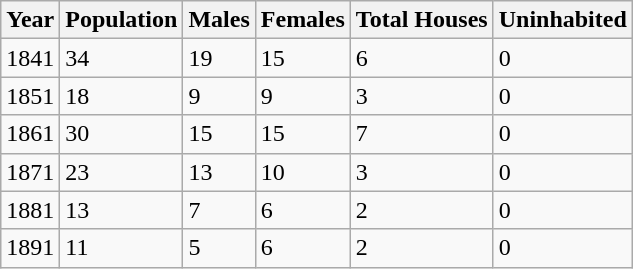<table class="wikitable">
<tr>
<th>Year</th>
<th>Population</th>
<th>Males</th>
<th>Females</th>
<th>Total Houses</th>
<th>Uninhabited</th>
</tr>
<tr>
<td>1841</td>
<td>34</td>
<td>19</td>
<td>15</td>
<td>6</td>
<td>0</td>
</tr>
<tr>
<td>1851</td>
<td>18</td>
<td>9</td>
<td>9</td>
<td>3</td>
<td>0</td>
</tr>
<tr>
<td>1861</td>
<td>30</td>
<td>15</td>
<td>15</td>
<td>7</td>
<td>0</td>
</tr>
<tr>
<td>1871</td>
<td>23</td>
<td>13</td>
<td>10</td>
<td>3</td>
<td>0</td>
</tr>
<tr>
<td>1881</td>
<td>13</td>
<td>7</td>
<td>6</td>
<td>2</td>
<td>0</td>
</tr>
<tr>
<td>1891</td>
<td>11</td>
<td>5</td>
<td>6</td>
<td>2</td>
<td>0</td>
</tr>
</table>
